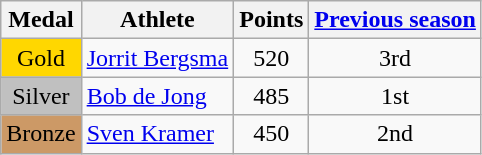<table class="wikitable">
<tr>
<th><strong>Medal</strong></th>
<th><strong>Athlete</strong></th>
<th><strong>Points</strong></th>
<th><strong><a href='#'>Previous season</a></strong></th>
</tr>
<tr align="center">
<td bgcolor="gold">Gold</td>
<td align="left"> <a href='#'>Jorrit Bergsma</a></td>
<td>520</td>
<td>3rd</td>
</tr>
<tr align="center">
<td bgcolor="silver">Silver</td>
<td align="left"> <a href='#'>Bob de Jong</a></td>
<td>485</td>
<td>1st</td>
</tr>
<tr align="center">
<td bgcolor="CC9966">Bronze</td>
<td align="left"> <a href='#'>Sven Kramer</a></td>
<td>450</td>
<td>2nd</td>
</tr>
</table>
